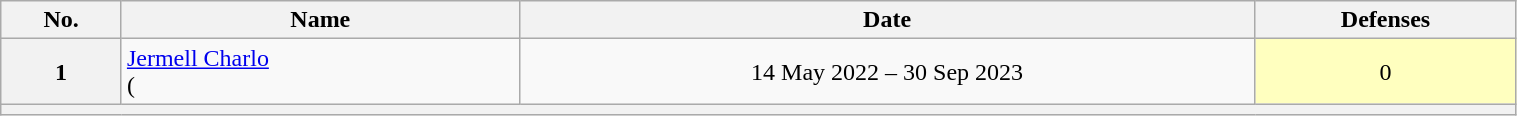<table class="wikitable sortable" style="width:80%">
<tr>
<th>No.</th>
<th>Name</th>
<th>Date</th>
<th>Defenses</th>
</tr>
<tr align=center>
<th>1</th>
<td align=left><a href='#'>Jermell Charlo</a><br>(</td>
<td>14 May 2022 – 30 Sep 2023</td>
<td style="background:#ffffbf;">0</td>
</tr>
<tr align=center>
<th colspan="4"></th>
</tr>
</table>
